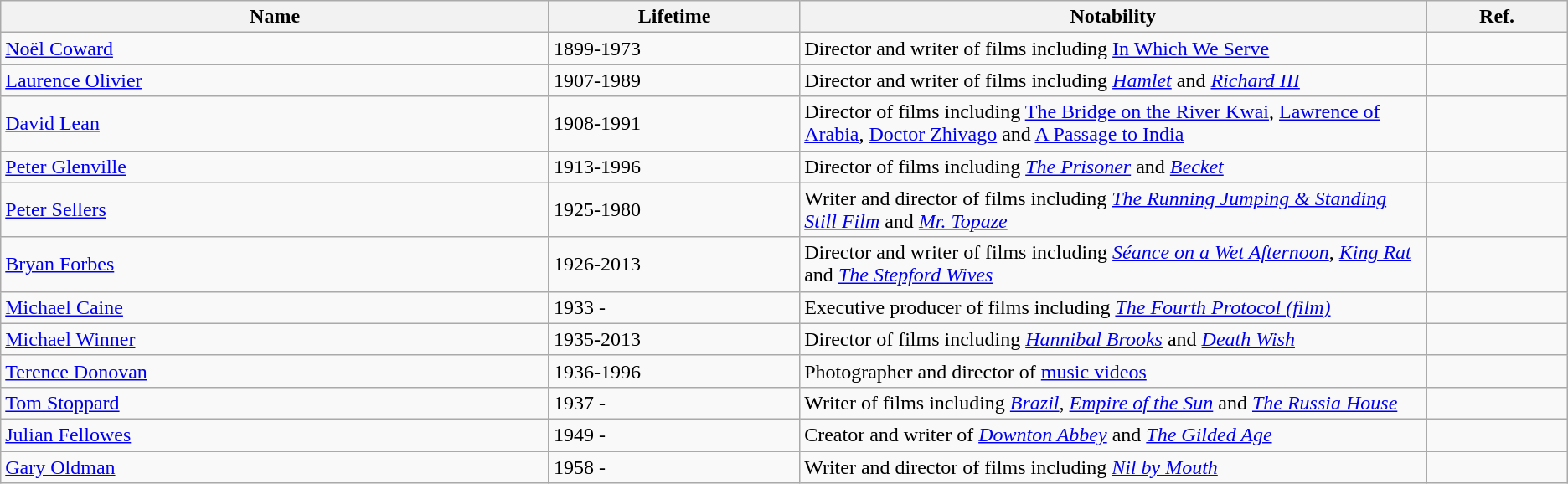<table class="wikitable sortable">
<tr>
<th width="35%">Name</th>
<th width="16%">Lifetime</th>
<th width="40%">Notability</th>
<th class="unsortable" width="17%">Ref.</th>
</tr>
<tr>
<td><a href='#'>Noël Coward</a></td>
<td>1899-1973</td>
<td>Director and writer of films including <a href='#'>In Which We Serve</a></td>
<td></td>
</tr>
<tr>
<td><a href='#'>Laurence Olivier</a></td>
<td>1907-1989</td>
<td>Director and writer of films including <em><a href='#'>Hamlet</a></em> and <em><a href='#'>Richard III</a></em></td>
<td></td>
</tr>
<tr>
<td><a href='#'>David Lean</a></td>
<td>1908-1991</td>
<td>Director of films including <a href='#'>The Bridge on the River Kwai</a>, <a href='#'>Lawrence of Arabia</a>, <a href='#'>Doctor Zhivago</a> and <a href='#'>A Passage to India</a></td>
<td></td>
</tr>
<tr>
<td><a href='#'>Peter Glenville</a></td>
<td>1913-1996</td>
<td>Director of films including <em><a href='#'>The Prisoner</a></em> and <em><a href='#'>Becket</a></em></td>
<td></td>
</tr>
<tr>
<td><a href='#'>Peter Sellers</a></td>
<td>1925-1980</td>
<td>Writer and director of films including <em><a href='#'>The Running Jumping & Standing Still Film</a></em> and <em><a href='#'>Mr. Topaze</a></em></td>
<td></td>
</tr>
<tr>
<td><a href='#'>Bryan Forbes</a></td>
<td>1926-2013</td>
<td>Director and writer of films including <em><a href='#'>Séance on a Wet Afternoon</a></em>, <em><a href='#'>King Rat</a></em> and <em><a href='#'>The Stepford Wives</a></em></td>
<td></td>
</tr>
<tr>
<td><a href='#'>Michael Caine</a></td>
<td>1933 -</td>
<td>Executive producer of films including <em><a href='#'>The Fourth Protocol (film)</a></em></td>
<td></td>
</tr>
<tr>
<td><a href='#'>Michael Winner</a></td>
<td>1935-2013</td>
<td>Director of films including <em><a href='#'>Hannibal Brooks</a></em> and <em><a href='#'>Death Wish</a></em></td>
<td></td>
</tr>
<tr>
<td><a href='#'>Terence Donovan</a></td>
<td>1936-1996</td>
<td>Photographer and director of <a href='#'>music videos</a></td>
<td></td>
</tr>
<tr>
<td><a href='#'>Tom Stoppard</a></td>
<td>1937 -</td>
<td>Writer of films including <em><a href='#'>Brazil</a></em>, <em><a href='#'>Empire of the Sun</a></em> and <em><a href='#'>The Russia House</a></em></td>
<td></td>
</tr>
<tr>
<td><a href='#'>Julian Fellowes</a></td>
<td>1949 -</td>
<td>Creator and writer of <em><a href='#'>Downton Abbey</a></em> and <em><a href='#'>The Gilded Age</a></em></td>
<td></td>
</tr>
<tr>
<td><a href='#'>Gary Oldman</a></td>
<td>1958 -</td>
<td>Writer and director of films including <em><a href='#'>Nil by Mouth</a></em></td>
<td></td>
</tr>
</table>
